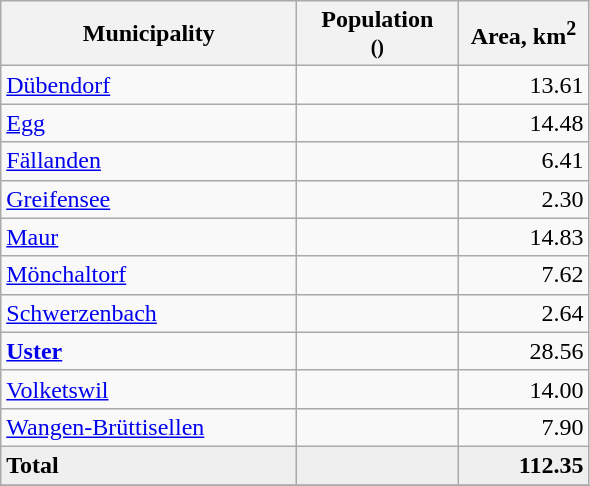<table class="wikitable">
<tr>
<th width="190">Municipality</th>
<th width="100">Population<br><small>()</small></th>
<th width="80">Area, km<sup>2</sup></th>
</tr>
<tr>
<td><a href='#'>Dübendorf</a></td>
<td align="center"></td>
<td align="right">13.61</td>
</tr>
<tr>
<td><a href='#'>Egg</a></td>
<td align="center"></td>
<td align="right">14.48</td>
</tr>
<tr>
<td><a href='#'>Fällanden</a></td>
<td align="center"></td>
<td align="right">6.41</td>
</tr>
<tr>
<td><a href='#'>Greifensee</a></td>
<td align="center"></td>
<td align="right">2.30</td>
</tr>
<tr>
<td><a href='#'>Maur</a></td>
<td align="center"></td>
<td align="right">14.83</td>
</tr>
<tr>
<td><a href='#'>Mönchaltorf</a></td>
<td align="center"></td>
<td align="right">7.62</td>
</tr>
<tr>
<td><a href='#'>Schwerzenbach</a></td>
<td align="center"></td>
<td align="right">2.64</td>
</tr>
<tr>
<td><strong><a href='#'>Uster</a></strong></td>
<td align="center"></td>
<td align="right">28.56</td>
</tr>
<tr>
<td><a href='#'>Volketswil</a></td>
<td align="center"></td>
<td align="right">14.00</td>
</tr>
<tr>
<td><a href='#'>Wangen-Brüttisellen</a></td>
<td align="center"></td>
<td align="right">7.90</td>
</tr>
<tr style="background-color:#EFEFEF;">
<td><strong>Total</strong></td>
<td align="center"><strong></strong></td>
<td align="right"><strong>112.35</strong></td>
</tr>
<tr>
</tr>
</table>
